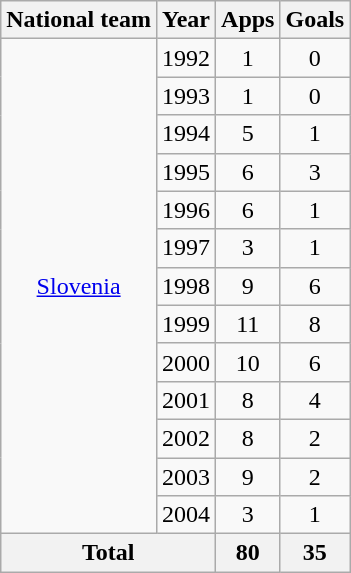<table class="wikitable" style="text-align:center">
<tr>
<th>National team</th>
<th>Year</th>
<th>Apps</th>
<th>Goals</th>
</tr>
<tr>
<td rowspan="13"><a href='#'>Slovenia</a></td>
<td>1992</td>
<td>1</td>
<td>0</td>
</tr>
<tr>
<td>1993</td>
<td>1</td>
<td>0</td>
</tr>
<tr>
<td>1994</td>
<td>5</td>
<td>1</td>
</tr>
<tr>
<td>1995</td>
<td>6</td>
<td>3</td>
</tr>
<tr>
<td>1996</td>
<td>6</td>
<td>1</td>
</tr>
<tr>
<td>1997</td>
<td>3</td>
<td>1</td>
</tr>
<tr>
<td>1998</td>
<td>9</td>
<td>6</td>
</tr>
<tr>
<td>1999</td>
<td>11</td>
<td>8</td>
</tr>
<tr>
<td>2000</td>
<td>10</td>
<td>6</td>
</tr>
<tr>
<td>2001</td>
<td>8</td>
<td>4</td>
</tr>
<tr>
<td>2002</td>
<td>8</td>
<td>2</td>
</tr>
<tr>
<td>2003</td>
<td>9</td>
<td>2</td>
</tr>
<tr>
<td>2004</td>
<td>3</td>
<td>1</td>
</tr>
<tr>
<th colspan="2">Total</th>
<th>80</th>
<th>35</th>
</tr>
</table>
